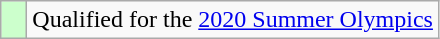<table class="wikitable" style="text-align:left">
<tr>
<td width=10px bgcolor=#ccffcc></td>
<td>Qualified for the <a href='#'>2020 Summer Olympics</a></td>
</tr>
</table>
